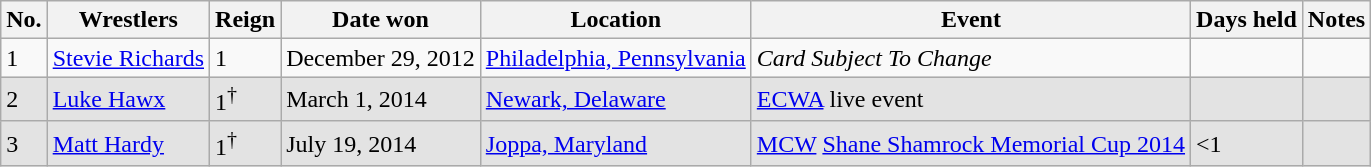<table class="wikitable" border="1">
<tr>
<th>No.</th>
<th>Wrestlers</th>
<th>Reign</th>
<th>Date won</th>
<th>Location</th>
<th>Event</th>
<th>Days held</th>
<th>Notes</th>
</tr>
<tr>
<td>1</td>
<td><a href='#'>Stevie Richards</a></td>
<td>1</td>
<td>December 29, 2012</td>
<td><a href='#'>Philadelphia, Pennsylvania</a></td>
<td><em>Card Subject To Change</em></td>
<td></td>
<td></td>
</tr>
<tr style="background-color:#e3e3e3">
<td>2</td>
<td><a href='#'>Luke Hawx</a></td>
<td>1<sup>†</sup></td>
<td>March 1, 2014</td>
<td><a href='#'>Newark, Delaware</a></td>
<td><a href='#'>ECWA</a> live event</td>
<td></td>
<td></td>
</tr>
<tr style="background-color:#e3e3e3">
<td>3</td>
<td><a href='#'>Matt Hardy</a></td>
<td>1<sup>†</sup></td>
<td>July 19, 2014</td>
<td><a href='#'>Joppa, Maryland</a></td>
<td><a href='#'>MCW</a> <a href='#'>Shane Shamrock Memorial Cup 2014</a></td>
<td><1</td>
<td></td>
</tr>
</table>
